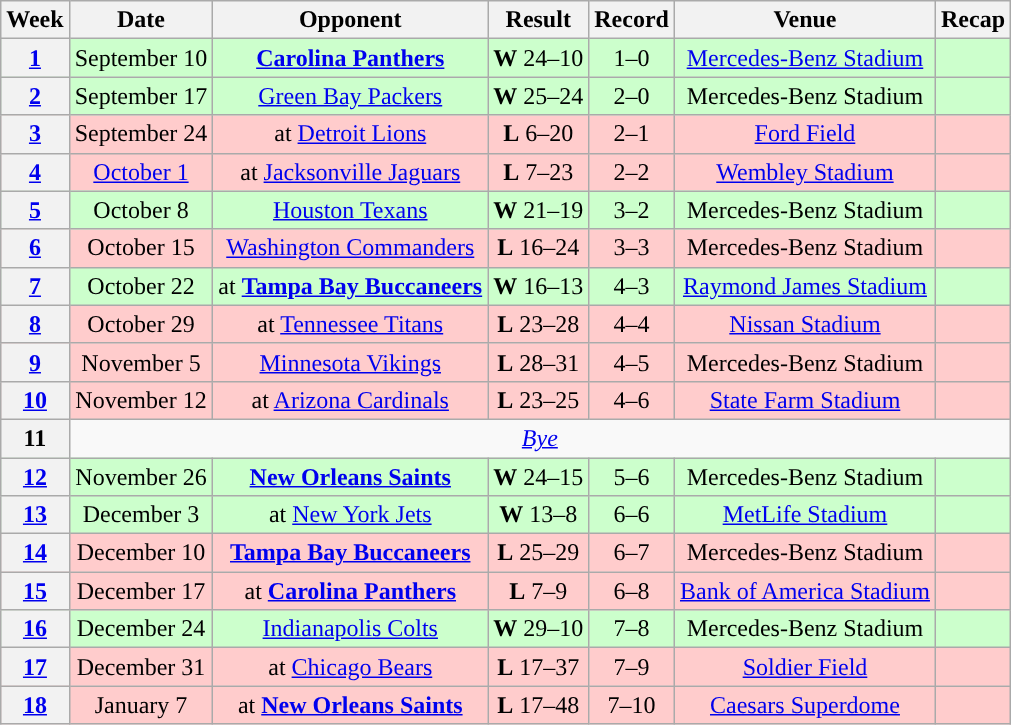<table class="wikitable" style="text-align:center">
<tr>
<th>Week</th>
<th>Date</th>
<th>Opponent</th>
<th>Result</th>
<th>Record</th>
<th>Venue</th>
<th>Recap</th>
</tr>
<tr style="background:#cfc">
<th><a href='#'>1</a></th>
<td>September 10</td>
<td><strong><a href='#'>Carolina Panthers</a></strong></td>
<td><strong>W</strong> 24–10</td>
<td>1–0</td>
<td><a href='#'>Mercedes-Benz Stadium</a></td>
<td></td>
</tr>
<tr style="background:#cfc">
<th><a href='#'>2</a></th>
<td>September 17</td>
<td><a href='#'>Green Bay Packers</a></td>
<td><strong>W</strong> 25–24</td>
<td>2–0</td>
<td>Mercedes-Benz Stadium</td>
<td></td>
</tr>
<tr style="background:#fcc">
<th><a href='#'>3</a></th>
<td>September 24</td>
<td>at <a href='#'>Detroit Lions</a></td>
<td><strong>L</strong> 6–20</td>
<td>2–1</td>
<td><a href='#'>Ford Field</a></td>
<td></td>
</tr>
<tr style="background:#fcc">
<th><a href='#'>4</a></th>
<td><a href='#'>October 1</a></td>
<td>at <a href='#'>Jacksonville Jaguars</a></td>
<td><strong>L</strong> 7–23</td>
<td>2–2</td>
<td> <a href='#'>Wembley Stadium</a> </td>
<td></td>
</tr>
<tr style="background:#cfc">
<th><a href='#'>5</a></th>
<td>October 8</td>
<td><a href='#'>Houston Texans</a></td>
<td><strong>W</strong> 21–19</td>
<td>3–2</td>
<td>Mercedes-Benz Stadium</td>
<td></td>
</tr>
<tr style="background:#fcc">
<th><a href='#'>6</a></th>
<td>October 15</td>
<td><a href='#'>Washington Commanders</a></td>
<td><strong>L</strong> 16–24</td>
<td>3–3</td>
<td>Mercedes-Benz Stadium</td>
<td></td>
</tr>
<tr style="background:#cfc">
<th><a href='#'>7</a></th>
<td>October 22</td>
<td>at <strong><a href='#'>Tampa Bay Buccaneers</a></strong></td>
<td><strong>W</strong> 16–13</td>
<td>4–3</td>
<td><a href='#'>Raymond James Stadium</a></td>
<td></td>
</tr>
<tr style="background:#fcc">
<th><a href='#'>8</a></th>
<td>October 29</td>
<td>at <a href='#'>Tennessee Titans</a></td>
<td><strong>L</strong> 23–28</td>
<td>4–4</td>
<td><a href='#'>Nissan Stadium</a></td>
<td></td>
</tr>
<tr style="background:#fcc">
<th><a href='#'>9</a></th>
<td>November 5</td>
<td><a href='#'>Minnesota Vikings</a></td>
<td><strong>L</strong> 28–31</td>
<td>4–5</td>
<td>Mercedes-Benz Stadium</td>
<td></td>
</tr>
<tr style="background:#fcc">
<th><a href='#'>10</a></th>
<td>November 12</td>
<td>at <a href='#'>Arizona Cardinals</a></td>
<td><strong>L</strong> 23–25</td>
<td>4–6</td>
<td><a href='#'>State Farm Stadium</a></td>
<td></td>
</tr>
<tr>
<th>11</th>
<td colspan="6"><em><a href='#'>Bye</a></em></td>
</tr>
<tr style="background:#cfc">
<th><a href='#'>12</a></th>
<td>November 26</td>
<td><strong><a href='#'>New Orleans Saints</a></strong></td>
<td><strong>W</strong> 24–15</td>
<td>5–6</td>
<td>Mercedes-Benz Stadium</td>
<td></td>
</tr>
<tr style="background:#cfc">
<th><a href='#'>13</a></th>
<td>December 3</td>
<td>at <a href='#'>New York Jets</a></td>
<td><strong>W</strong> 13–8</td>
<td>6–6</td>
<td><a href='#'>MetLife Stadium</a></td>
<td></td>
</tr>
<tr style="background:#fcc">
<th><a href='#'>14</a></th>
<td>December 10</td>
<td><strong><a href='#'>Tampa Bay Buccaneers</a></strong></td>
<td><strong>L</strong> 25–29</td>
<td>6–7</td>
<td>Mercedes-Benz Stadium</td>
<td></td>
</tr>
<tr style="background:#fcc">
<th><a href='#'>15</a></th>
<td>December 17</td>
<td>at <strong><a href='#'>Carolina Panthers</a></strong></td>
<td><strong>L</strong> 7–9</td>
<td>6–8</td>
<td><a href='#'>Bank of America Stadium</a></td>
<td></td>
</tr>
<tr style="background:#cfc">
<th><a href='#'>16</a></th>
<td>December 24</td>
<td><a href='#'>Indianapolis Colts</a></td>
<td><strong>W</strong> 29–10</td>
<td>7–8</td>
<td>Mercedes-Benz Stadium</td>
<td></td>
</tr>
<tr style="background:#fcc">
<th><a href='#'>17</a></th>
<td>December 31</td>
<td>at <a href='#'>Chicago Bears</a></td>
<td><strong>L</strong> 17–37</td>
<td>7–9</td>
<td><a href='#'>Soldier Field</a></td>
<td></td>
</tr>
<tr style="background:#fcc">
<th><a href='#'>18</a></th>
<td>January 7</td>
<td>at <strong><a href='#'>New Orleans Saints</a></strong></td>
<td><strong>L</strong> 17–48</td>
<td>7–10</td>
<td><a href='#'>Caesars Superdome</a></td>
<td></td>
</tr>
</table>
